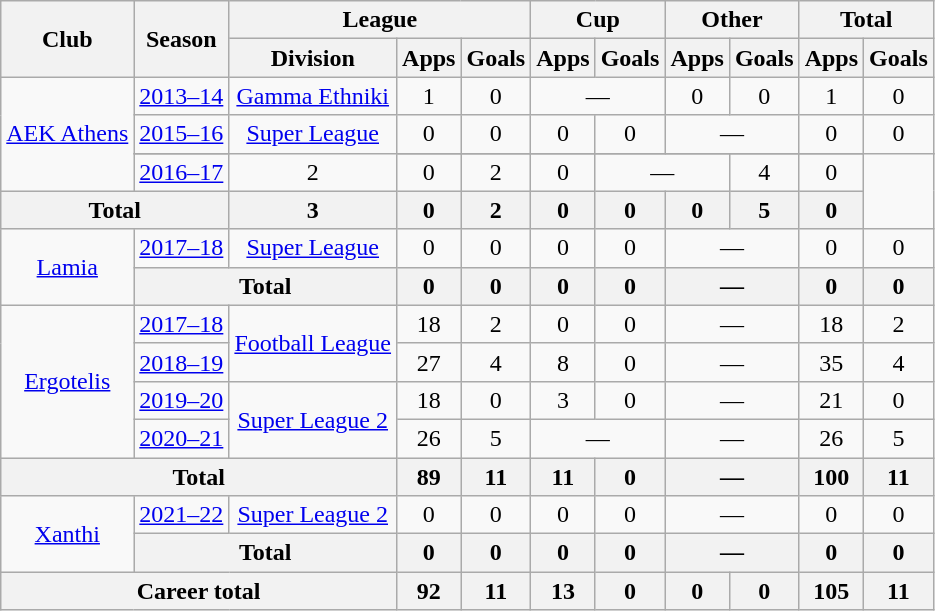<table class="wikitable" style="text-align: center;">
<tr>
<th rowspan="2">Club</th>
<th rowspan="2">Season</th>
<th colspan="3">League</th>
<th colspan="2">Cup</th>
<th colspan="2">Other</th>
<th colspan="2">Total</th>
</tr>
<tr>
<th>Division</th>
<th>Apps</th>
<th>Goals</th>
<th>Apps</th>
<th>Goals</th>
<th>Apps</th>
<th>Goals</th>
<th>Apps</th>
<th>Goals</th>
</tr>
<tr>
<td rowspan="4"><a href='#'>AEK Athens</a></td>
<td><a href='#'>2013–14</a></td>
<td><a href='#'>Gamma Ethniki</a></td>
<td>1</td>
<td>0</td>
<td colspan=2>—</td>
<td>0</td>
<td>0</td>
<td>1</td>
<td>0</td>
</tr>
<tr>
<td><a href='#'>2015–16</a></td>
<td rowspan="2"><a href='#'>Super League</a></td>
<td>0</td>
<td>0</td>
<td>0</td>
<td>0</td>
<td colspan=2>—</td>
<td>0</td>
<td>0</td>
</tr>
<tr>
</tr>
<tr>
<td><a href='#'>2016–17</a></td>
<td>2</td>
<td>0</td>
<td>2</td>
<td>0</td>
<td colspan=2>—</td>
<td>4</td>
<td>0</td>
</tr>
<tr>
<th colspan="2">Total</th>
<th>3</th>
<th>0</th>
<th>2</th>
<th>0</th>
<th>0</th>
<th>0</th>
<th>5</th>
<th>0</th>
</tr>
<tr>
<td rowspan="2"><a href='#'>Lamia</a></td>
<td><a href='#'>2017–18</a></td>
<td><a href='#'>Super League</a></td>
<td>0</td>
<td>0</td>
<td>0</td>
<td>0</td>
<td colspan=2>—</td>
<td>0</td>
<td>0</td>
</tr>
<tr>
<th colspan="2">Total</th>
<th>0</th>
<th>0</th>
<th>0</th>
<th>0</th>
<th colspan=2>—</th>
<th>0</th>
<th>0</th>
</tr>
<tr>
<td rowspan="4"><a href='#'>Ergotelis</a></td>
<td><a href='#'>2017–18</a></td>
<td rowspan="2"><a href='#'>Football League</a></td>
<td>18</td>
<td>2</td>
<td>0</td>
<td>0</td>
<td colspan=2>—</td>
<td>18</td>
<td>2</td>
</tr>
<tr>
<td><a href='#'>2018–19</a></td>
<td>27</td>
<td>4</td>
<td>8</td>
<td>0</td>
<td colspan=2>—</td>
<td>35</td>
<td>4</td>
</tr>
<tr>
<td><a href='#'>2019–20</a></td>
<td rowspan="2"><a href='#'>Super League 2</a></td>
<td>18</td>
<td>0</td>
<td>3</td>
<td>0</td>
<td colspan=2>—</td>
<td>21</td>
<td>0</td>
</tr>
<tr>
<td><a href='#'>2020–21</a></td>
<td>26</td>
<td>5</td>
<td colspan=2>—</td>
<td colspan=2>—</td>
<td>26</td>
<td>5</td>
</tr>
<tr>
<th colspan="3">Total</th>
<th>89</th>
<th>11</th>
<th>11</th>
<th>0</th>
<th colspan=2>—</th>
<th>100</th>
<th>11</th>
</tr>
<tr>
<td rowspan="2"><a href='#'>Xanthi</a></td>
<td><a href='#'>2021–22</a></td>
<td><a href='#'>Super League 2</a></td>
<td>0</td>
<td>0</td>
<td>0</td>
<td>0</td>
<td colspan=2>—</td>
<td>0</td>
<td>0</td>
</tr>
<tr>
<th colspan="2">Total</th>
<th>0</th>
<th>0</th>
<th>0</th>
<th>0</th>
<th colspan=2>—</th>
<th>0</th>
<th>0</th>
</tr>
<tr>
<th colspan="3">Career total</th>
<th>92</th>
<th>11</th>
<th>13</th>
<th>0</th>
<th>0</th>
<th>0</th>
<th>105</th>
<th>11</th>
</tr>
</table>
